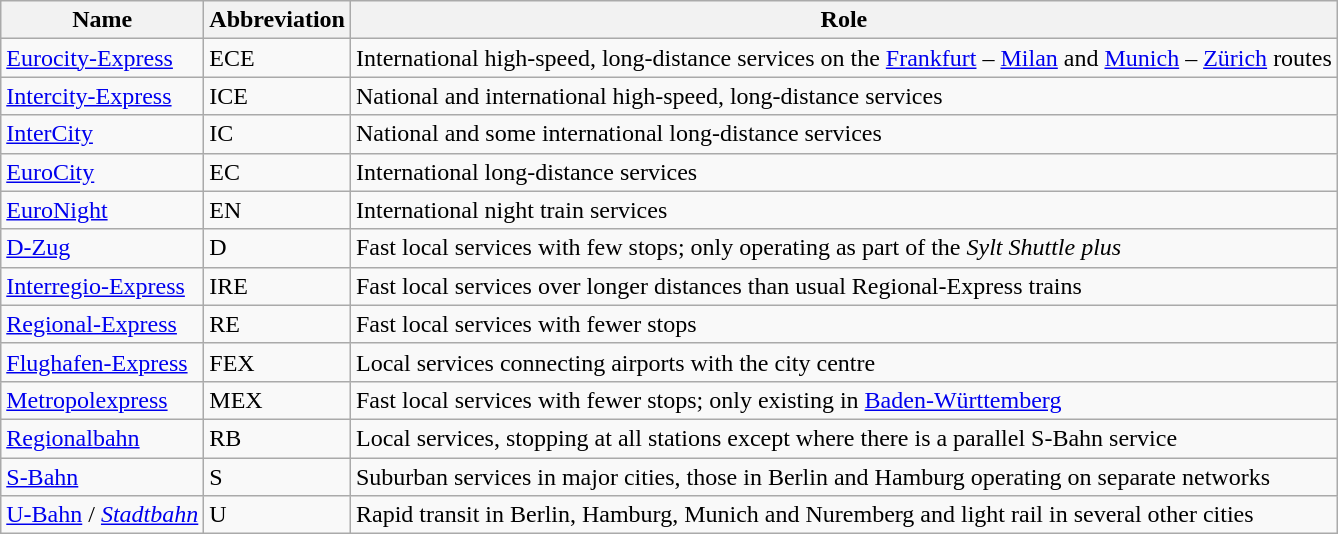<table class="wikitable">
<tr>
<th>Name</th>
<th>Abbreviation</th>
<th>Role</th>
</tr>
<tr>
<td><a href='#'>Eurocity-Express</a></td>
<td>ECE</td>
<td>International high-speed, long-distance services on the <a href='#'>Frankfurt</a> – <a href='#'>Milan</a> and <a href='#'>Munich</a> – <a href='#'>Zürich</a> routes</td>
</tr>
<tr>
<td><a href='#'>Intercity-Express</a></td>
<td>ICE</td>
<td>National and international high-speed, long-distance services</td>
</tr>
<tr>
<td><a href='#'>InterCity</a></td>
<td>IC</td>
<td>National and some international long-distance services</td>
</tr>
<tr>
<td><a href='#'>EuroCity</a></td>
<td>EC</td>
<td>International long-distance services</td>
</tr>
<tr>
<td><a href='#'>EuroNight</a></td>
<td>EN</td>
<td>International night train services</td>
</tr>
<tr>
<td><a href='#'>D-Zug</a></td>
<td>D</td>
<td>Fast local services with few stops; only operating as part of the <em>Sylt Shuttle plus</em></td>
</tr>
<tr>
<td><a href='#'>Interregio-Express</a></td>
<td>IRE</td>
<td>Fast local services over longer distances than usual Regional-Express trains</td>
</tr>
<tr>
<td><a href='#'>Regional-Express</a></td>
<td>RE</td>
<td>Fast local services with fewer stops</td>
</tr>
<tr>
<td><a href='#'>Flughafen-Express</a></td>
<td>FEX</td>
<td>Local services connecting airports with the city centre</td>
</tr>
<tr>
<td><a href='#'>Metropolexpress</a></td>
<td>MEX</td>
<td>Fast local services with fewer stops; only existing in <a href='#'>Baden-Württemberg</a></td>
</tr>
<tr>
<td><a href='#'>Regionalbahn</a></td>
<td>RB</td>
<td>Local services, stopping at all stations except where there is a parallel S-Bahn service</td>
</tr>
<tr>
<td><a href='#'>S-Bahn</a></td>
<td>S</td>
<td>Suburban services in major cities, those in Berlin and Hamburg operating on separate networks</td>
</tr>
<tr>
<td><a href='#'>U-Bahn</a> / <em><a href='#'>Stadtbahn</a></em></td>
<td>U</td>
<td>Rapid transit in Berlin, Hamburg, Munich and Nuremberg and light rail in several other cities</td>
</tr>
</table>
